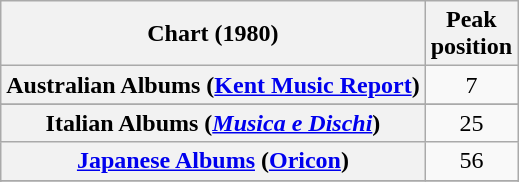<table class="wikitable sortable plainrowheaders">
<tr>
<th scope="col">Chart (1980)</th>
<th scope="col">Peak<br>position</th>
</tr>
<tr>
<th scope="row">Australian Albums (<a href='#'>Kent Music Report</a>)</th>
<td align="center">7</td>
</tr>
<tr>
</tr>
<tr>
</tr>
<tr>
</tr>
<tr>
<th scope="row">Italian Albums (<em><a href='#'>Musica e Dischi</a></em>)</th>
<td align="center">25</td>
</tr>
<tr>
<th scope="row"><a href='#'>Japanese Albums</a> (<a href='#'>Oricon</a>)</th>
<td align="center">56</td>
</tr>
<tr>
</tr>
<tr>
</tr>
<tr>
</tr>
<tr>
</tr>
<tr>
</tr>
</table>
